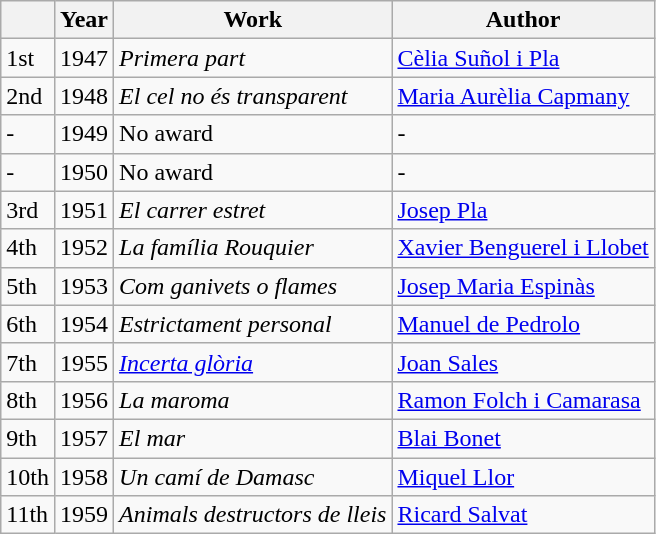<table class="wikitable">
<tr>
<th></th>
<th>Year</th>
<th>Work</th>
<th>Author</th>
</tr>
<tr>
<td>1st</td>
<td>1947</td>
<td><em>Primera part</em></td>
<td><a href='#'>Cèlia Suñol i Pla</a></td>
</tr>
<tr>
<td>2nd</td>
<td>1948</td>
<td><em>El cel no és transparent</em></td>
<td><a href='#'>Maria Aurèlia Capmany</a></td>
</tr>
<tr>
<td>-</td>
<td>1949</td>
<td>No award</td>
<td>-</td>
</tr>
<tr>
<td>-</td>
<td>1950</td>
<td>No award</td>
<td>-</td>
</tr>
<tr>
<td>3rd</td>
<td>1951</td>
<td><em>El carrer estret</em></td>
<td><a href='#'>Josep Pla</a></td>
</tr>
<tr>
<td>4th</td>
<td>1952</td>
<td><em>La família Rouquier</em></td>
<td><a href='#'>Xavier Benguerel i Llobet</a></td>
</tr>
<tr>
<td>5th</td>
<td>1953</td>
<td><em>Com ganivets o flames</em></td>
<td><a href='#'>Josep Maria Espinàs</a></td>
</tr>
<tr>
<td>6th</td>
<td>1954</td>
<td><em>Estrictament personal</em></td>
<td><a href='#'>Manuel de Pedrolo</a></td>
</tr>
<tr>
<td>7th</td>
<td>1955</td>
<td><em><a href='#'>Incerta glòria</a></em></td>
<td><a href='#'>Joan Sales</a></td>
</tr>
<tr>
<td>8th</td>
<td>1956</td>
<td><em>La maroma</em></td>
<td><a href='#'>Ramon Folch i Camarasa</a></td>
</tr>
<tr>
<td>9th</td>
<td>1957</td>
<td><em>El mar</em></td>
<td><a href='#'>Blai Bonet</a></td>
</tr>
<tr>
<td>10th</td>
<td>1958</td>
<td><em>Un camí de Damasc</em></td>
<td><a href='#'>Miquel Llor</a></td>
</tr>
<tr>
<td>11th</td>
<td>1959</td>
<td><em>Animals destructors de lleis</em></td>
<td><a href='#'>Ricard Salvat</a></td>
</tr>
</table>
